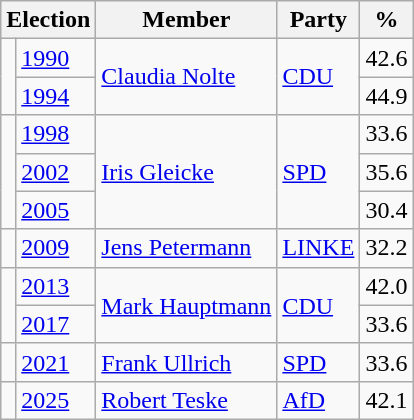<table class=wikitable>
<tr>
<th colspan=2>Election</th>
<th>Member</th>
<th>Party</th>
<th>%</th>
</tr>
<tr>
<td rowspan=2 bgcolor=></td>
<td><a href='#'>1990</a></td>
<td rowspan=2><a href='#'>Claudia Nolte</a></td>
<td rowspan=2><a href='#'>CDU</a></td>
<td align=right>42.6</td>
</tr>
<tr>
<td><a href='#'>1994</a></td>
<td align=right>44.9</td>
</tr>
<tr>
<td rowspan=3 bgcolor=></td>
<td><a href='#'>1998</a></td>
<td rowspan=3><a href='#'>Iris Gleicke</a></td>
<td rowspan=3><a href='#'>SPD</a></td>
<td align=right>33.6</td>
</tr>
<tr>
<td><a href='#'>2002</a></td>
<td align=right>35.6</td>
</tr>
<tr>
<td><a href='#'>2005</a></td>
<td align=right>30.4</td>
</tr>
<tr>
<td bgcolor=></td>
<td><a href='#'>2009</a></td>
<td><a href='#'>Jens Petermann</a></td>
<td><a href='#'>LINKE</a></td>
<td align=right>32.2</td>
</tr>
<tr>
<td rowspan=2 bgcolor=></td>
<td><a href='#'>2013</a></td>
<td rowspan=2><a href='#'>Mark Hauptmann</a></td>
<td rowspan=2><a href='#'>CDU</a></td>
<td align=right>42.0</td>
</tr>
<tr>
<td><a href='#'>2017</a></td>
<td align=right>33.6</td>
</tr>
<tr>
<td bgcolor=></td>
<td><a href='#'>2021</a></td>
<td><a href='#'>Frank Ullrich</a></td>
<td><a href='#'>SPD</a></td>
<td align=right>33.6</td>
</tr>
<tr>
<td bgcolor=></td>
<td><a href='#'>2025</a></td>
<td><a href='#'>Robert Teske</a></td>
<td><a href='#'>AfD</a></td>
<td align=right>42.1</td>
</tr>
</table>
